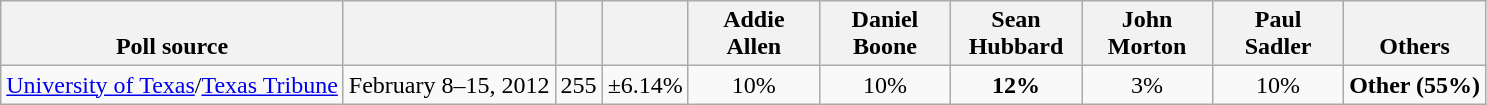<table class="wikitable" style="text-align:center">
<tr valign= bottom>
<th>Poll source</th>
<th></th>
<th></th>
<th></th>
<th style="width:80px;">Addie<br>Allen</th>
<th style="width:80px;">Daniel<br>Boone</th>
<th style="width:80px;">Sean<br>Hubbard</th>
<th style="width:80px;">John<br>Morton</th>
<th style="width:80px;">Paul<br>Sadler</th>
<th>Others</th>
</tr>
<tr>
<td align=left><a href='#'>University of Texas</a>/<a href='#'>Texas Tribune</a></td>
<td>February 8–15, 2012</td>
<td>255</td>
<td>±6.14%</td>
<td>10%</td>
<td>10%</td>
<td><strong>12%</strong></td>
<td>3%</td>
<td>10%</td>
<td><span><strong>Other (55%)</strong></span></td>
</tr>
</table>
